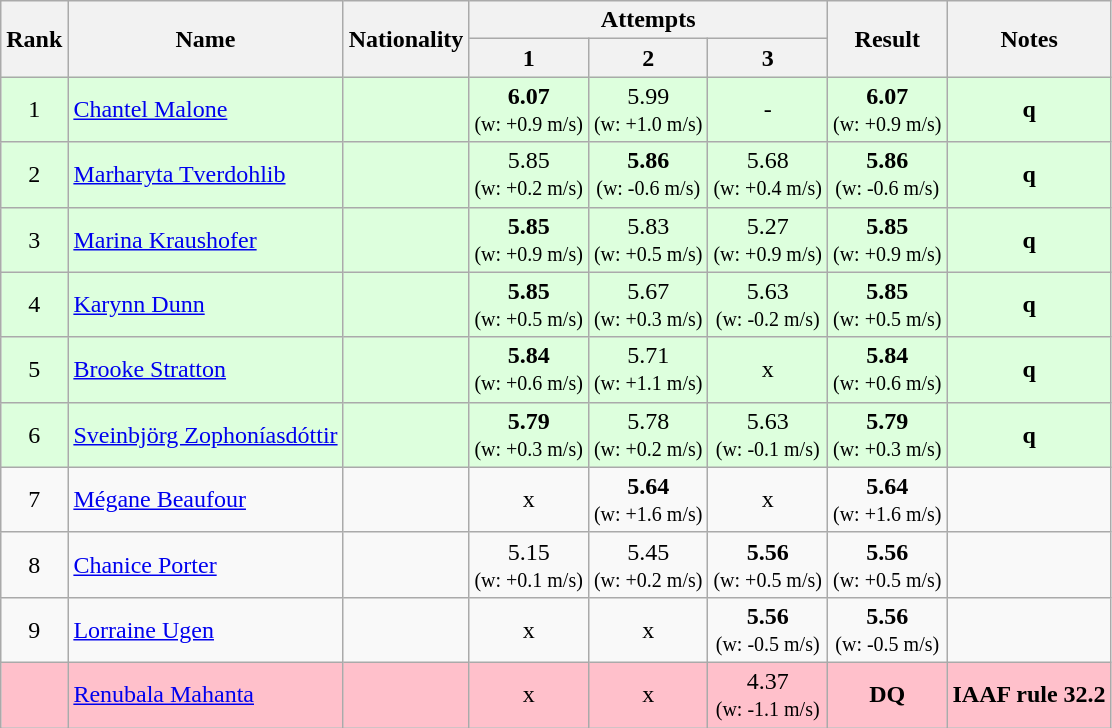<table class="wikitable sortable" style="text-align:center">
<tr>
<th rowspan=2>Rank</th>
<th rowspan=2>Name</th>
<th rowspan=2>Nationality</th>
<th colspan=3>Attempts</th>
<th rowspan=2>Result</th>
<th rowspan=2>Notes</th>
</tr>
<tr>
<th>1</th>
<th>2</th>
<th>3</th>
</tr>
<tr bgcolor=ddffdd>
<td>1</td>
<td align=left><a href='#'>Chantel Malone</a></td>
<td align=left></td>
<td><strong>6.07</strong><br><small>(w: +0.9 m/s)</small></td>
<td>5.99<br><small>(w: +1.0 m/s)</small></td>
<td>-</td>
<td><strong>6.07</strong> <br><small>(w: +0.9 m/s)</small></td>
<td><strong>q</strong></td>
</tr>
<tr bgcolor=ddffdd>
<td>2</td>
<td align=left><a href='#'>Marharyta Tverdohlib</a></td>
<td align=left></td>
<td>5.85<br><small>(w: +0.2 m/s)</small></td>
<td><strong>5.86</strong><br><small>(w: -0.6 m/s)</small></td>
<td>5.68<br><small>(w: +0.4 m/s)</small></td>
<td><strong>5.86</strong> <br><small>(w: -0.6 m/s)</small></td>
<td><strong>q</strong></td>
</tr>
<tr bgcolor=ddffdd>
<td>3</td>
<td align=left><a href='#'>Marina Kraushofer</a></td>
<td align=left></td>
<td><strong>5.85</strong><br><small>(w: +0.9 m/s)</small></td>
<td>5.83<br><small>(w: +0.5 m/s)</small></td>
<td>5.27<br><small>(w: +0.9 m/s)</small></td>
<td><strong>5.85</strong> <br><small>(w: +0.9 m/s)</small></td>
<td><strong>q</strong></td>
</tr>
<tr bgcolor=ddffdd>
<td>4</td>
<td align=left><a href='#'>Karynn Dunn</a></td>
<td align=left></td>
<td><strong>5.85</strong><br><small>(w: +0.5 m/s)</small></td>
<td>5.67<br><small>(w: +0.3 m/s)</small></td>
<td>5.63<br><small>(w: -0.2 m/s)</small></td>
<td><strong>5.85</strong> <br><small>(w: +0.5 m/s)</small></td>
<td><strong>q</strong></td>
</tr>
<tr bgcolor=ddffdd>
<td>5</td>
<td align=left><a href='#'>Brooke Stratton</a></td>
<td align=left></td>
<td><strong>5.84</strong><br><small>(w: +0.6 m/s)</small></td>
<td>5.71<br><small>(w: +1.1 m/s)</small></td>
<td>x</td>
<td><strong>5.84</strong> <br><small>(w: +0.6 m/s)</small></td>
<td><strong>q</strong></td>
</tr>
<tr bgcolor=ddffdd>
<td>6</td>
<td align=left><a href='#'>Sveinbjörg Zophoníasdóttir</a></td>
<td align=left></td>
<td><strong>5.79</strong><br><small>(w: +0.3 m/s)</small></td>
<td>5.78<br><small>(w: +0.2 m/s)</small></td>
<td>5.63<br><small>(w: -0.1 m/s)</small></td>
<td><strong>5.79</strong> <br><small>(w: +0.3 m/s)</small></td>
<td><strong>q</strong></td>
</tr>
<tr>
<td>7</td>
<td align=left><a href='#'>Mégane Beaufour</a></td>
<td align=left></td>
<td>x</td>
<td><strong>5.64</strong><br><small>(w: +1.6 m/s)</small></td>
<td>x</td>
<td><strong>5.64</strong> <br><small>(w: +1.6 m/s)</small></td>
<td></td>
</tr>
<tr>
<td>8</td>
<td align=left><a href='#'>Chanice Porter</a></td>
<td align=left></td>
<td>5.15<br><small>(w: +0.1 m/s)</small></td>
<td>5.45<br><small>(w: +0.2 m/s)</small></td>
<td><strong>5.56</strong><br><small>(w: +0.5 m/s)</small></td>
<td><strong>5.56</strong> <br><small>(w: +0.5 m/s)</small></td>
<td></td>
</tr>
<tr>
<td>9</td>
<td align=left><a href='#'>Lorraine Ugen</a></td>
<td align=left></td>
<td>x</td>
<td>x</td>
<td><strong>5.56</strong><br><small>(w: -0.5 m/s)</small></td>
<td><strong>5.56</strong> <br><small>(w: -0.5 m/s)</small></td>
<td></td>
</tr>
<tr bgcolor=pink>
<td></td>
<td align=left><a href='#'>Renubala Mahanta</a></td>
<td align=left></td>
<td>x</td>
<td>x</td>
<td>4.37<br><small>(w: -1.1 m/s)</small></td>
<td><strong>DQ</strong></td>
<td><strong>IAAF rule 32.2</strong></td>
</tr>
</table>
